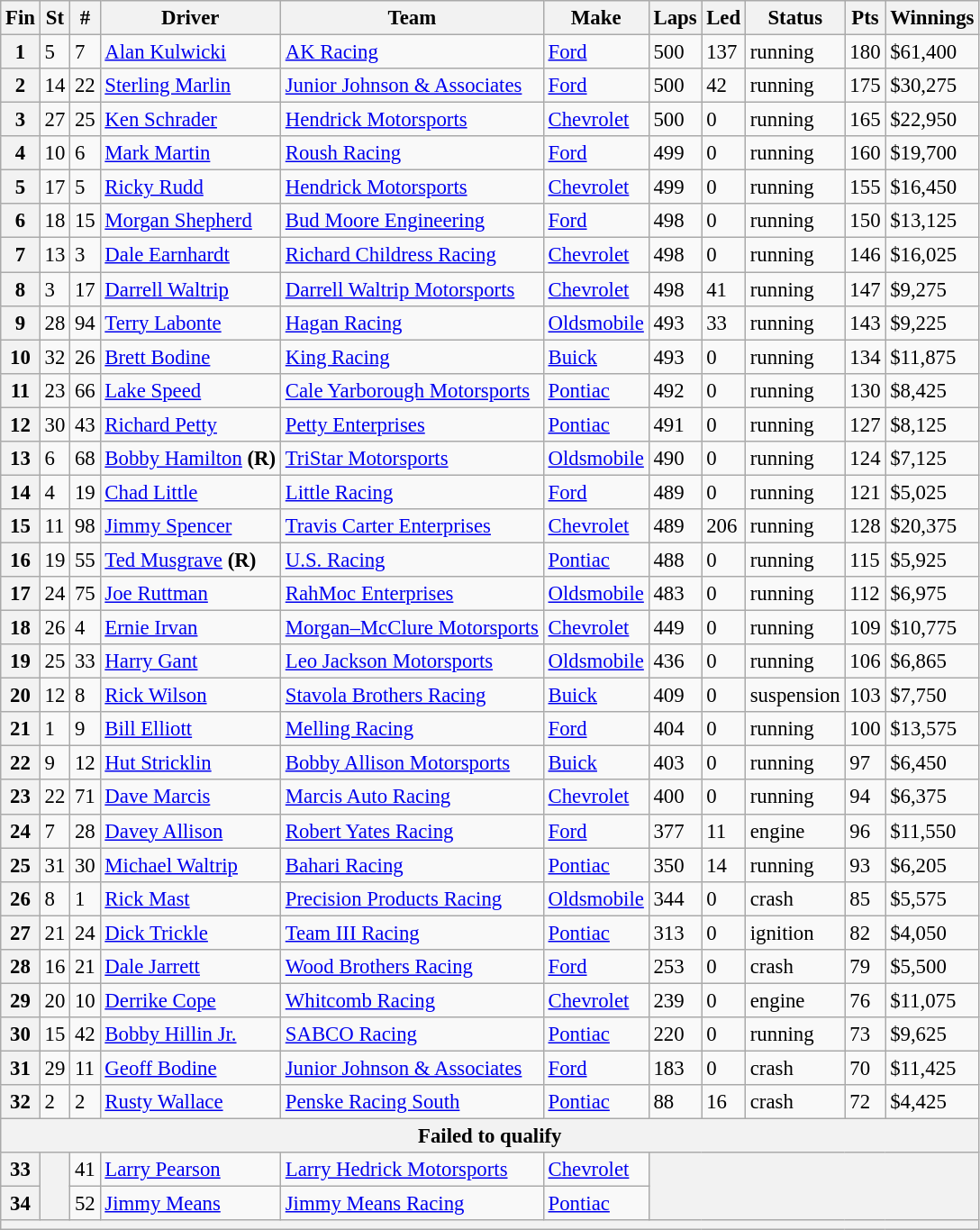<table class="wikitable" style="font-size:95%">
<tr>
<th>Fin</th>
<th>St</th>
<th>#</th>
<th>Driver</th>
<th>Team</th>
<th>Make</th>
<th>Laps</th>
<th>Led</th>
<th>Status</th>
<th>Pts</th>
<th>Winnings</th>
</tr>
<tr>
<th>1</th>
<td>5</td>
<td>7</td>
<td><a href='#'>Alan Kulwicki</a></td>
<td><a href='#'>AK Racing</a></td>
<td><a href='#'>Ford</a></td>
<td>500</td>
<td>137</td>
<td>running</td>
<td>180</td>
<td>$61,400</td>
</tr>
<tr>
<th>2</th>
<td>14</td>
<td>22</td>
<td><a href='#'>Sterling Marlin</a></td>
<td><a href='#'>Junior Johnson & Associates</a></td>
<td><a href='#'>Ford</a></td>
<td>500</td>
<td>42</td>
<td>running</td>
<td>175</td>
<td>$30,275</td>
</tr>
<tr>
<th>3</th>
<td>27</td>
<td>25</td>
<td><a href='#'>Ken Schrader</a></td>
<td><a href='#'>Hendrick Motorsports</a></td>
<td><a href='#'>Chevrolet</a></td>
<td>500</td>
<td>0</td>
<td>running</td>
<td>165</td>
<td>$22,950</td>
</tr>
<tr>
<th>4</th>
<td>10</td>
<td>6</td>
<td><a href='#'>Mark Martin</a></td>
<td><a href='#'>Roush Racing</a></td>
<td><a href='#'>Ford</a></td>
<td>499</td>
<td>0</td>
<td>running</td>
<td>160</td>
<td>$19,700</td>
</tr>
<tr>
<th>5</th>
<td>17</td>
<td>5</td>
<td><a href='#'>Ricky Rudd</a></td>
<td><a href='#'>Hendrick Motorsports</a></td>
<td><a href='#'>Chevrolet</a></td>
<td>499</td>
<td>0</td>
<td>running</td>
<td>155</td>
<td>$16,450</td>
</tr>
<tr>
<th>6</th>
<td>18</td>
<td>15</td>
<td><a href='#'>Morgan Shepherd</a></td>
<td><a href='#'>Bud Moore Engineering</a></td>
<td><a href='#'>Ford</a></td>
<td>498</td>
<td>0</td>
<td>running</td>
<td>150</td>
<td>$13,125</td>
</tr>
<tr>
<th>7</th>
<td>13</td>
<td>3</td>
<td><a href='#'>Dale Earnhardt</a></td>
<td><a href='#'>Richard Childress Racing</a></td>
<td><a href='#'>Chevrolet</a></td>
<td>498</td>
<td>0</td>
<td>running</td>
<td>146</td>
<td>$16,025</td>
</tr>
<tr>
<th>8</th>
<td>3</td>
<td>17</td>
<td><a href='#'>Darrell Waltrip</a></td>
<td><a href='#'>Darrell Waltrip Motorsports</a></td>
<td><a href='#'>Chevrolet</a></td>
<td>498</td>
<td>41</td>
<td>running</td>
<td>147</td>
<td>$9,275</td>
</tr>
<tr>
<th>9</th>
<td>28</td>
<td>94</td>
<td><a href='#'>Terry Labonte</a></td>
<td><a href='#'>Hagan Racing</a></td>
<td><a href='#'>Oldsmobile</a></td>
<td>493</td>
<td>33</td>
<td>running</td>
<td>143</td>
<td>$9,225</td>
</tr>
<tr>
<th>10</th>
<td>32</td>
<td>26</td>
<td><a href='#'>Brett Bodine</a></td>
<td><a href='#'>King Racing</a></td>
<td><a href='#'>Buick</a></td>
<td>493</td>
<td>0</td>
<td>running</td>
<td>134</td>
<td>$11,875</td>
</tr>
<tr>
<th>11</th>
<td>23</td>
<td>66</td>
<td><a href='#'>Lake Speed</a></td>
<td><a href='#'>Cale Yarborough Motorsports</a></td>
<td><a href='#'>Pontiac</a></td>
<td>492</td>
<td>0</td>
<td>running</td>
<td>130</td>
<td>$8,425</td>
</tr>
<tr>
<th>12</th>
<td>30</td>
<td>43</td>
<td><a href='#'>Richard Petty</a></td>
<td><a href='#'>Petty Enterprises</a></td>
<td><a href='#'>Pontiac</a></td>
<td>491</td>
<td>0</td>
<td>running</td>
<td>127</td>
<td>$8,125</td>
</tr>
<tr>
<th>13</th>
<td>6</td>
<td>68</td>
<td><a href='#'>Bobby Hamilton</a> <strong>(R)</strong></td>
<td><a href='#'>TriStar Motorsports</a></td>
<td><a href='#'>Oldsmobile</a></td>
<td>490</td>
<td>0</td>
<td>running</td>
<td>124</td>
<td>$7,125</td>
</tr>
<tr>
<th>14</th>
<td>4</td>
<td>19</td>
<td><a href='#'>Chad Little</a></td>
<td><a href='#'>Little Racing</a></td>
<td><a href='#'>Ford</a></td>
<td>489</td>
<td>0</td>
<td>running</td>
<td>121</td>
<td>$5,025</td>
</tr>
<tr>
<th>15</th>
<td>11</td>
<td>98</td>
<td><a href='#'>Jimmy Spencer</a></td>
<td><a href='#'>Travis Carter Enterprises</a></td>
<td><a href='#'>Chevrolet</a></td>
<td>489</td>
<td>206</td>
<td>running</td>
<td>128</td>
<td>$20,375</td>
</tr>
<tr>
<th>16</th>
<td>19</td>
<td>55</td>
<td><a href='#'>Ted Musgrave</a> <strong>(R)</strong></td>
<td><a href='#'>U.S. Racing</a></td>
<td><a href='#'>Pontiac</a></td>
<td>488</td>
<td>0</td>
<td>running</td>
<td>115</td>
<td>$5,925</td>
</tr>
<tr>
<th>17</th>
<td>24</td>
<td>75</td>
<td><a href='#'>Joe Ruttman</a></td>
<td><a href='#'>RahMoc Enterprises</a></td>
<td><a href='#'>Oldsmobile</a></td>
<td>483</td>
<td>0</td>
<td>running</td>
<td>112</td>
<td>$6,975</td>
</tr>
<tr>
<th>18</th>
<td>26</td>
<td>4</td>
<td><a href='#'>Ernie Irvan</a></td>
<td><a href='#'>Morgan–McClure Motorsports</a></td>
<td><a href='#'>Chevrolet</a></td>
<td>449</td>
<td>0</td>
<td>running</td>
<td>109</td>
<td>$10,775</td>
</tr>
<tr>
<th>19</th>
<td>25</td>
<td>33</td>
<td><a href='#'>Harry Gant</a></td>
<td><a href='#'>Leo Jackson Motorsports</a></td>
<td><a href='#'>Oldsmobile</a></td>
<td>436</td>
<td>0</td>
<td>running</td>
<td>106</td>
<td>$6,865</td>
</tr>
<tr>
<th>20</th>
<td>12</td>
<td>8</td>
<td><a href='#'>Rick Wilson</a></td>
<td><a href='#'>Stavola Brothers Racing</a></td>
<td><a href='#'>Buick</a></td>
<td>409</td>
<td>0</td>
<td>suspension</td>
<td>103</td>
<td>$7,750</td>
</tr>
<tr>
<th>21</th>
<td>1</td>
<td>9</td>
<td><a href='#'>Bill Elliott</a></td>
<td><a href='#'>Melling Racing</a></td>
<td><a href='#'>Ford</a></td>
<td>404</td>
<td>0</td>
<td>running</td>
<td>100</td>
<td>$13,575</td>
</tr>
<tr>
<th>22</th>
<td>9</td>
<td>12</td>
<td><a href='#'>Hut Stricklin</a></td>
<td><a href='#'>Bobby Allison Motorsports</a></td>
<td><a href='#'>Buick</a></td>
<td>403</td>
<td>0</td>
<td>running</td>
<td>97</td>
<td>$6,450</td>
</tr>
<tr>
<th>23</th>
<td>22</td>
<td>71</td>
<td><a href='#'>Dave Marcis</a></td>
<td><a href='#'>Marcis Auto Racing</a></td>
<td><a href='#'>Chevrolet</a></td>
<td>400</td>
<td>0</td>
<td>running</td>
<td>94</td>
<td>$6,375</td>
</tr>
<tr>
<th>24</th>
<td>7</td>
<td>28</td>
<td><a href='#'>Davey Allison</a></td>
<td><a href='#'>Robert Yates Racing</a></td>
<td><a href='#'>Ford</a></td>
<td>377</td>
<td>11</td>
<td>engine</td>
<td>96</td>
<td>$11,550</td>
</tr>
<tr>
<th>25</th>
<td>31</td>
<td>30</td>
<td><a href='#'>Michael Waltrip</a></td>
<td><a href='#'>Bahari Racing</a></td>
<td><a href='#'>Pontiac</a></td>
<td>350</td>
<td>14</td>
<td>running</td>
<td>93</td>
<td>$6,205</td>
</tr>
<tr>
<th>26</th>
<td>8</td>
<td>1</td>
<td><a href='#'>Rick Mast</a></td>
<td><a href='#'>Precision Products Racing</a></td>
<td><a href='#'>Oldsmobile</a></td>
<td>344</td>
<td>0</td>
<td>crash</td>
<td>85</td>
<td>$5,575</td>
</tr>
<tr>
<th>27</th>
<td>21</td>
<td>24</td>
<td><a href='#'>Dick Trickle</a></td>
<td><a href='#'>Team III Racing</a></td>
<td><a href='#'>Pontiac</a></td>
<td>313</td>
<td>0</td>
<td>ignition</td>
<td>82</td>
<td>$4,050</td>
</tr>
<tr>
<th>28</th>
<td>16</td>
<td>21</td>
<td><a href='#'>Dale Jarrett</a></td>
<td><a href='#'>Wood Brothers Racing</a></td>
<td><a href='#'>Ford</a></td>
<td>253</td>
<td>0</td>
<td>crash</td>
<td>79</td>
<td>$5,500</td>
</tr>
<tr>
<th>29</th>
<td>20</td>
<td>10</td>
<td><a href='#'>Derrike Cope</a></td>
<td><a href='#'>Whitcomb Racing</a></td>
<td><a href='#'>Chevrolet</a></td>
<td>239</td>
<td>0</td>
<td>engine</td>
<td>76</td>
<td>$11,075</td>
</tr>
<tr>
<th>30</th>
<td>15</td>
<td>42</td>
<td><a href='#'>Bobby Hillin Jr.</a></td>
<td><a href='#'>SABCO Racing</a></td>
<td><a href='#'>Pontiac</a></td>
<td>220</td>
<td>0</td>
<td>running</td>
<td>73</td>
<td>$9,625</td>
</tr>
<tr>
<th>31</th>
<td>29</td>
<td>11</td>
<td><a href='#'>Geoff Bodine</a></td>
<td><a href='#'>Junior Johnson & Associates</a></td>
<td><a href='#'>Ford</a></td>
<td>183</td>
<td>0</td>
<td>crash</td>
<td>70</td>
<td>$11,425</td>
</tr>
<tr>
<th>32</th>
<td>2</td>
<td>2</td>
<td><a href='#'>Rusty Wallace</a></td>
<td><a href='#'>Penske Racing South</a></td>
<td><a href='#'>Pontiac</a></td>
<td>88</td>
<td>16</td>
<td>crash</td>
<td>72</td>
<td>$4,425</td>
</tr>
<tr>
<th colspan="11">Failed to qualify</th>
</tr>
<tr>
<th>33</th>
<th rowspan="2"></th>
<td>41</td>
<td><a href='#'>Larry Pearson</a></td>
<td><a href='#'>Larry Hedrick Motorsports</a></td>
<td><a href='#'>Chevrolet</a></td>
<th colspan="5" rowspan="2"></th>
</tr>
<tr>
<th>34</th>
<td>52</td>
<td><a href='#'>Jimmy Means</a></td>
<td><a href='#'>Jimmy Means Racing</a></td>
<td><a href='#'>Pontiac</a></td>
</tr>
<tr>
<th colspan="11"></th>
</tr>
</table>
